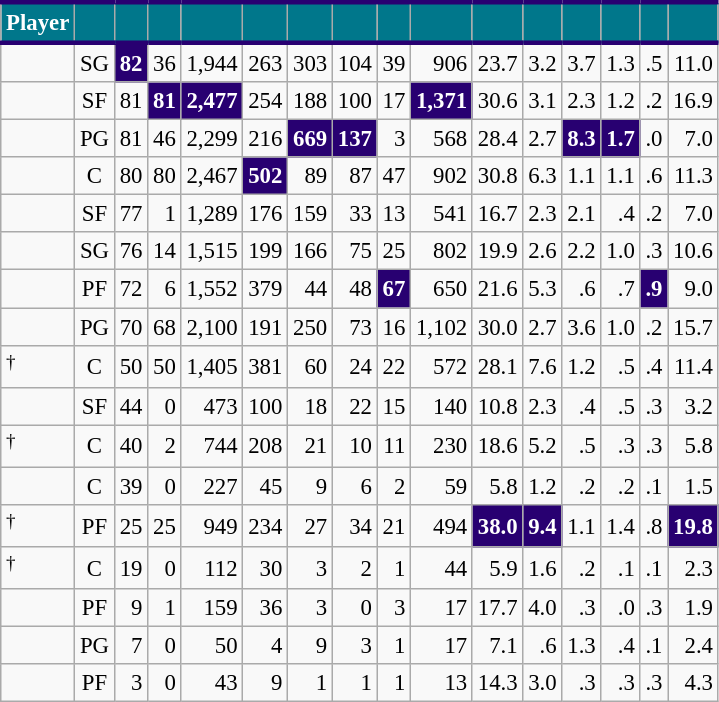<table class="wikitable sortable" style="font-size: 95%; text-align:right;">
<tr>
<th style="background:#00778B; color:#FFFFFF; border-top:#280071 3px solid; border-bottom:#280071 3px solid;">Player</th>
<th style="background:#00778B; color:#FFFFFF; border-top:#280071 3px solid; border-bottom:#280071 3px solid;"></th>
<th style="background:#00778B; color:#FFFFFF; border-top:#280071 3px solid; border-bottom:#280071 3px solid;"></th>
<th style="background:#00778B; color:#FFFFFF; border-top:#280071 3px solid; border-bottom:#280071 3px solid;"></th>
<th style="background:#00778B; color:#FFFFFF; border-top:#280071 3px solid; border-bottom:#280071 3px solid;"></th>
<th style="background:#00778B; color:#FFFFFF; border-top:#280071 3px solid; border-bottom:#280071 3px solid;"></th>
<th style="background:#00778B; color:#FFFFFF; border-top:#280071 3px solid; border-bottom:#280071 3px solid;"></th>
<th style="background:#00778B; color:#FFFFFF; border-top:#280071 3px solid; border-bottom:#280071 3px solid;"></th>
<th style="background:#00778B; color:#FFFFFF; border-top:#280071 3px solid; border-bottom:#280071 3px solid;"></th>
<th style="background:#00778B; color:#FFFFFF; border-top:#280071 3px solid; border-bottom:#280071 3px solid;"></th>
<th style="background:#00778B; color:#FFFFFF; border-top:#280071 3px solid; border-bottom:#280071 3px solid;"></th>
<th style="background:#00778B; color:#FFFFFF; border-top:#280071 3px solid; border-bottom:#280071 3px solid;"></th>
<th style="background:#00778B; color:#FFFFFF; border-top:#280071 3px solid; border-bottom:#280071 3px solid;"></th>
<th style="background:#00778B; color:#FFFFFF; border-top:#280071 3px solid; border-bottom:#280071 3px solid;"></th>
<th style="background:#00778B; color:#FFFFFF; border-top:#280071 3px solid; border-bottom:#280071 3px solid;"></th>
<th style="background:#00778B; color:#FFFFFF; border-top:#280071 3px solid; border-bottom:#280071 3px solid;"></th>
</tr>
<tr>
<td style="text-align:left;"></td>
<td style="text-align:center;">SG</td>
<td style="background:#280071; color:#FFFFFF;"><strong>82</strong></td>
<td>36</td>
<td>1,944</td>
<td>263</td>
<td>303</td>
<td>104</td>
<td>39</td>
<td>906</td>
<td>23.7</td>
<td>3.2</td>
<td>3.7</td>
<td>1.3</td>
<td>.5</td>
<td>11.0</td>
</tr>
<tr>
<td style="text-align:left;"></td>
<td style="text-align:center;">SF</td>
<td>81</td>
<td style="background:#280071; color:#FFFFFF;"><strong>81</strong></td>
<td style="background:#280071; color:#FFFFFF;"><strong>2,477</strong></td>
<td>254</td>
<td>188</td>
<td>100</td>
<td>17</td>
<td style="background:#280071; color:#FFFFFF;"><strong>1,371</strong></td>
<td>30.6</td>
<td>3.1</td>
<td>2.3</td>
<td>1.2</td>
<td>.2</td>
<td>16.9</td>
</tr>
<tr>
<td style="text-align:left;"></td>
<td style="text-align:center;">PG</td>
<td>81</td>
<td>46</td>
<td>2,299</td>
<td>216</td>
<td style="background:#280071; color:#FFFFFF;"><strong>669</strong></td>
<td style="background:#280071; color:#FFFFFF;"><strong>137</strong></td>
<td>3</td>
<td>568</td>
<td>28.4</td>
<td>2.7</td>
<td style="background:#280071; color:#FFFFFF;"><strong>8.3</strong></td>
<td style="background:#280071; color:#FFFFFF;"><strong>1.7</strong></td>
<td>.0</td>
<td>7.0</td>
</tr>
<tr>
<td style="text-align:left;"></td>
<td style="text-align:center;">C</td>
<td>80</td>
<td>80</td>
<td>2,467</td>
<td style="background:#280071; color:#FFFFFF;"><strong>502</strong></td>
<td>89</td>
<td>87</td>
<td>47</td>
<td>902</td>
<td>30.8</td>
<td>6.3</td>
<td>1.1</td>
<td>1.1</td>
<td>.6</td>
<td>11.3</td>
</tr>
<tr>
<td style="text-align:left;"></td>
<td style="text-align:center;">SF</td>
<td>77</td>
<td>1</td>
<td>1,289</td>
<td>176</td>
<td>159</td>
<td>33</td>
<td>13</td>
<td>541</td>
<td>16.7</td>
<td>2.3</td>
<td>2.1</td>
<td>.4</td>
<td>.2</td>
<td>7.0</td>
</tr>
<tr>
<td style="text-align:left;"></td>
<td style="text-align:center;">SG</td>
<td>76</td>
<td>14</td>
<td>1,515</td>
<td>199</td>
<td>166</td>
<td>75</td>
<td>25</td>
<td>802</td>
<td>19.9</td>
<td>2.6</td>
<td>2.2</td>
<td>1.0</td>
<td>.3</td>
<td>10.6</td>
</tr>
<tr>
<td style="text-align:left;"></td>
<td style="text-align:center;">PF</td>
<td>72</td>
<td>6</td>
<td>1,552</td>
<td>379</td>
<td>44</td>
<td>48</td>
<td style="background:#280071; color:#FFFFFF;"><strong>67</strong></td>
<td>650</td>
<td>21.6</td>
<td>5.3</td>
<td>.6</td>
<td>.7</td>
<td style="background:#280071; color:#FFFFFF;"><strong>.9</strong></td>
<td>9.0</td>
</tr>
<tr>
<td style="text-align:left;"></td>
<td style="text-align:center;">PG</td>
<td>70</td>
<td>68</td>
<td>2,100</td>
<td>191</td>
<td>250</td>
<td>73</td>
<td>16</td>
<td>1,102</td>
<td>30.0</td>
<td>2.7</td>
<td>3.6</td>
<td>1.0</td>
<td>.2</td>
<td>15.7</td>
</tr>
<tr>
<td style="text-align:left;"><sup>†</sup></td>
<td style="text-align:center;">C</td>
<td>50</td>
<td>50</td>
<td>1,405</td>
<td>381</td>
<td>60</td>
<td>24</td>
<td>22</td>
<td>572</td>
<td>28.1</td>
<td>7.6</td>
<td>1.2</td>
<td>.5</td>
<td>.4</td>
<td>11.4</td>
</tr>
<tr>
<td style="text-align:left;"></td>
<td style="text-align:center;">SF</td>
<td>44</td>
<td>0</td>
<td>473</td>
<td>100</td>
<td>18</td>
<td>22</td>
<td>15</td>
<td>140</td>
<td>10.8</td>
<td>2.3</td>
<td>.4</td>
<td>.5</td>
<td>.3</td>
<td>3.2</td>
</tr>
<tr>
<td style="text-align:left;"><sup>†</sup></td>
<td style="text-align:center;">C</td>
<td>40</td>
<td>2</td>
<td>744</td>
<td>208</td>
<td>21</td>
<td>10</td>
<td>11</td>
<td>230</td>
<td>18.6</td>
<td>5.2</td>
<td>.5</td>
<td>.3</td>
<td>.3</td>
<td>5.8</td>
</tr>
<tr>
<td style="text-align:left;"></td>
<td style="text-align:center;">C</td>
<td>39</td>
<td>0</td>
<td>227</td>
<td>45</td>
<td>9</td>
<td>6</td>
<td>2</td>
<td>59</td>
<td>5.8</td>
<td>1.2</td>
<td>.2</td>
<td>.2</td>
<td>.1</td>
<td>1.5</td>
</tr>
<tr>
<td style="text-align:left;"><sup>†</sup></td>
<td style="text-align:center;">PF</td>
<td>25</td>
<td>25</td>
<td>949</td>
<td>234</td>
<td>27</td>
<td>34</td>
<td>21</td>
<td>494</td>
<td style="background:#280071; color:#FFFFFF;"><strong>38.0</strong></td>
<td style="background:#280071; color:#FFFFFF;"><strong>9.4</strong></td>
<td>1.1</td>
<td>1.4</td>
<td>.8</td>
<td style="background:#280071; color:#FFFFFF;"><strong>19.8</strong></td>
</tr>
<tr>
<td style="text-align:left;"><sup>†</sup></td>
<td style="text-align:center;">C</td>
<td>19</td>
<td>0</td>
<td>112</td>
<td>30</td>
<td>3</td>
<td>2</td>
<td>1</td>
<td>44</td>
<td>5.9</td>
<td>1.6</td>
<td>.2</td>
<td>.1</td>
<td>.1</td>
<td>2.3</td>
</tr>
<tr>
<td style="text-align:left;"></td>
<td style="text-align:center;">PF</td>
<td>9</td>
<td>1</td>
<td>159</td>
<td>36</td>
<td>3</td>
<td>0</td>
<td>3</td>
<td>17</td>
<td>17.7</td>
<td>4.0</td>
<td>.3</td>
<td>.0</td>
<td>.3</td>
<td>1.9</td>
</tr>
<tr>
<td style="text-align:left;"></td>
<td style="text-align:center;">PG</td>
<td>7</td>
<td>0</td>
<td>50</td>
<td>4</td>
<td>9</td>
<td>3</td>
<td>1</td>
<td>17</td>
<td>7.1</td>
<td>.6</td>
<td>1.3</td>
<td>.4</td>
<td>.1</td>
<td>2.4</td>
</tr>
<tr>
<td style="text-align:left;"></td>
<td style="text-align:center;">PF</td>
<td>3</td>
<td>0</td>
<td>43</td>
<td>9</td>
<td>1</td>
<td>1</td>
<td>1</td>
<td>13</td>
<td>14.3</td>
<td>3.0</td>
<td>.3</td>
<td>.3</td>
<td>.3</td>
<td>4.3</td>
</tr>
</table>
